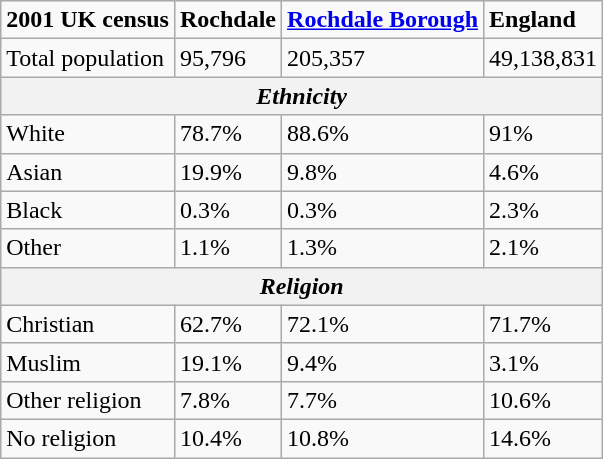<table class="wikitable">
<tr>
<td><strong>2001 UK census</strong></td>
<td><strong>Rochdale</strong></td>
<td><strong><a href='#'>Rochdale Borough</a></strong></td>
<td><strong>England</strong></td>
</tr>
<tr>
<td>Total population</td>
<td>95,796</td>
<td>205,357</td>
<td>49,138,831</td>
</tr>
<tr>
<th colspan="4"><em>Ethnicity</em></th>
</tr>
<tr>
<td>White</td>
<td>78.7%</td>
<td>88.6%</td>
<td>91%</td>
</tr>
<tr>
<td>Asian</td>
<td>19.9%</td>
<td>9.8%</td>
<td>4.6%</td>
</tr>
<tr>
<td>Black</td>
<td>0.3%</td>
<td>0.3%</td>
<td>2.3%</td>
</tr>
<tr>
<td>Other</td>
<td>1.1%</td>
<td>1.3%</td>
<td>2.1%</td>
</tr>
<tr>
<th colspan="4"><em>Religion</em></th>
</tr>
<tr>
<td>Christian</td>
<td>62.7%</td>
<td>72.1%</td>
<td>71.7%</td>
</tr>
<tr>
<td>Muslim</td>
<td>19.1%</td>
<td>9.4%</td>
<td>3.1%</td>
</tr>
<tr>
<td>Other religion</td>
<td>7.8%</td>
<td>7.7%</td>
<td>10.6%</td>
</tr>
<tr>
<td>No religion</td>
<td>10.4%</td>
<td>10.8%</td>
<td>14.6%</td>
</tr>
</table>
